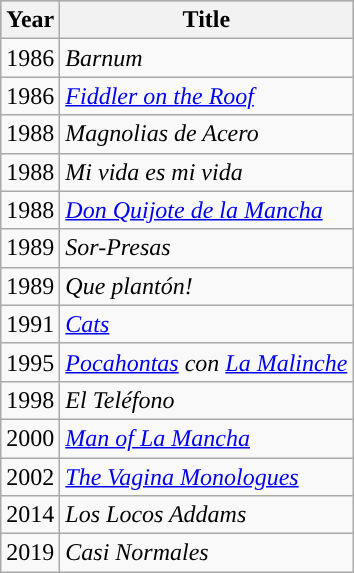<table class="wikitable">
<tr style="background:#b0c4de;">
<th>Year</th>
<th>Title</th>
</tr>
<tr>
<td>1986</td>
<td><em>Barnum</em></td>
</tr>
<tr>
<td>1986</td>
<td><em><a href='#'>Fiddler on the Roof</a></em></td>
</tr>
<tr>
<td>1988</td>
<td><em>Magnolias de Acero</em></td>
</tr>
<tr>
<td>1988</td>
<td><em>Mi vida es mi vida</em></td>
</tr>
<tr>
<td>1988</td>
<td><em><a href='#'>Don Quijote de la Mancha</a></em></td>
</tr>
<tr>
<td>1989</td>
<td><em>Sor-Presas</em></td>
</tr>
<tr>
<td>1989</td>
<td><em>Que plantón!</em></td>
</tr>
<tr>
<td>1991</td>
<td><em><a href='#'>Cats</a></em></td>
</tr>
<tr>
<td>1995</td>
<td><em><a href='#'>Pocahontas</a> con <a href='#'>La Malinche</a></em></td>
</tr>
<tr>
<td>1998</td>
<td><em>El Teléfono</em></td>
</tr>
<tr>
<td>2000</td>
<td><em><a href='#'>Man of La Mancha</a></em></td>
</tr>
<tr>
<td>2002</td>
<td><em><a href='#'>The Vagina Monologues</a></em></td>
</tr>
<tr>
<td>2014</td>
<td><em>Los Locos Addams</em></td>
</tr>
<tr>
<td>2019</td>
<td><em>Casi Normales</em></td>
</tr>
</table>
